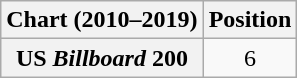<table class="wikitable plainrowheaders" style="text-align:center">
<tr>
<th scope="col">Chart (2010–2019)</th>
<th scope="col">Position</th>
</tr>
<tr>
<th scope="row">US <em>Billboard</em> 200</th>
<td>6</td>
</tr>
</table>
